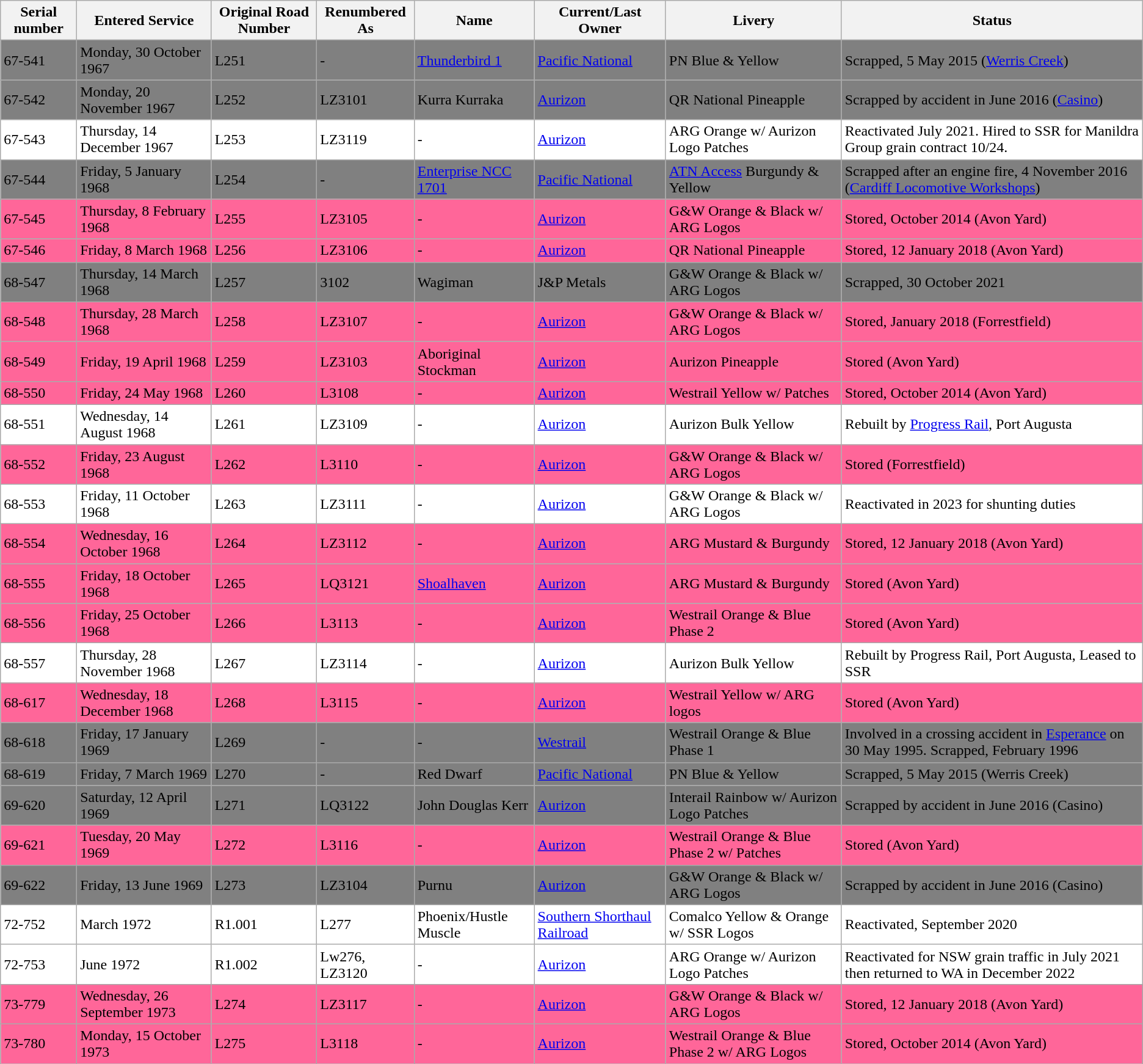<table class="wikitable sortable">
<tr>
<th>Serial number</th>
<th>Entered Service</th>
<th>Original Road Number</th>
<th>Renumbered As</th>
<th>Name</th>
<th>Current/Last Owner</th>
<th>Livery</th>
<th>Status</th>
</tr>
<tr>
<td bgcolor="#808080">67-541</td>
<td bgcolor="#808080">Monday, 30 October 1967</td>
<td bgcolor="#808080">L251</td>
<td bgcolor="#808080">-</td>
<td bgcolor="#808080"><a href='#'>Thunderbird 1</a></td>
<td bgcolor="#808080"><a href='#'>Pacific National</a></td>
<td bgcolor="#808080">PN Blue & Yellow</td>
<td bgcolor="#808080">Scrapped, 5 May 2015 (<a href='#'>Werris Creek</a>)</td>
</tr>
<tr>
<td bgcolor="#808080">67-542</td>
<td bgcolor="#808080">Monday, 20 November 1967</td>
<td bgcolor="#808080">L252</td>
<td bgcolor="#808080">LZ3101</td>
<td bgcolor="#808080">Kurra Kurraka</td>
<td bgcolor="#808080"><a href='#'>Aurizon</a></td>
<td bgcolor="#808080">QR National Pineapple</td>
<td bgcolor="#808080">Scrapped by accident in June 2016 (<a href='#'>Casino</a>)</td>
</tr>
<tr>
<td bgcolor="#FFFFFF">67-543</td>
<td bgcolor="#FFFFFF">Thursday, 14 December 1967</td>
<td bgcolor="#FFFFFF">L253</td>
<td bgcolor="#FFFFFF">LZ3119</td>
<td bgcolor="#FFFFFF">-</td>
<td bgcolor="#FFFFFF"><a href='#'>Aurizon</a></td>
<td bgcolor="#FFFFFF">ARG Orange w/ Aurizon Logo Patches</td>
<td bgcolor="#FFFFFF">Reactivated July 2021. Hired to SSR for Manildra Group grain contract 10/24.</td>
</tr>
<tr>
<td bgcolor="#808080">67-544</td>
<td bgcolor="#808080">Friday, 5 January 1968</td>
<td bgcolor="#808080">L254</td>
<td bgcolor="#808080">-</td>
<td bgcolor="#808080"><a href='#'>Enterprise NCC 1701</a></td>
<td bgcolor="#808080"><a href='#'>Pacific National</a></td>
<td bgcolor="#808080"><a href='#'>ATN Access</a> Burgundy & Yellow</td>
<td bgcolor="#808080">Scrapped after an engine fire, 4 November 2016 (<a href='#'>Cardiff Locomotive Workshops</a>)</td>
</tr>
<tr>
<td bgcolor="#FF6699">67-545</td>
<td bgcolor="#FF6699">Thursday, 8 February 1968</td>
<td bgcolor="#FF6699">L255</td>
<td bgcolor="#FF6699">LZ3105</td>
<td bgcolor="#FF6699">-</td>
<td bgcolor="#FF6699"><a href='#'>Aurizon</a></td>
<td bgcolor="#FF6699">G&W Orange & Black w/ ARG Logos</td>
<td bgcolor="#FF6699">Stored, October 2014 (Avon Yard)</td>
</tr>
<tr>
<td bgcolor="#FF6699">67-546</td>
<td bgcolor="#FF6699">Friday, 8 March 1968</td>
<td bgcolor="#FF6699">L256</td>
<td bgcolor="#FF6699">LZ3106</td>
<td bgcolor="#FF6699">-</td>
<td bgcolor="#FF6699"><a href='#'>Aurizon</a></td>
<td bgcolor="#FF6699">QR National Pineapple</td>
<td bgcolor="#FF6699">Stored, 12 January 2018 (Avon Yard)</td>
</tr>
<tr>
<td bgcolor="#808080">68-547</td>
<td bgcolor="#808080">Thursday, 14 March 1968</td>
<td bgcolor="#808080">L257</td>
<td bgcolor="#808080">3102</td>
<td bgcolor="#808080">Wagiman</td>
<td bgcolor="#808080">J&P Metals</td>
<td bgcolor="#808080">G&W Orange & Black w/ ARG Logos</td>
<td bgcolor="#808080">Scrapped, 30 October 2021</td>
</tr>
<tr>
<td bgcolor="#FF6699">68-548</td>
<td bgcolor="#FF6699">Thursday, 28 March 1968</td>
<td bgcolor="#FF6699">L258</td>
<td bgcolor="#FF6699">LZ3107</td>
<td bgcolor="#FF6699">-</td>
<td bgcolor="#FF6699"><a href='#'>Aurizon</a></td>
<td bgcolor="#FF6699">G&W Orange & Black w/ ARG Logos</td>
<td bgcolor="#FF6699">Stored, January 2018 (Forrestfield)</td>
</tr>
<tr>
<td bgcolor="#FF6699">68-549</td>
<td bgcolor="#FF6699">Friday, 19 April 1968</td>
<td bgcolor="#FF6699">L259</td>
<td bgcolor="#FF6699">LZ3103</td>
<td bgcolor="#FF6699">Aboriginal Stockman</td>
<td bgcolor="#FF6699"><a href='#'>Aurizon</a></td>
<td bgcolor="#FF6699">Aurizon Pineapple</td>
<td bgcolor="#FF6699">Stored (Avon Yard)</td>
</tr>
<tr>
<td bgcolor="#FF6699">68-550</td>
<td bgcolor="#FF6699">Friday, 24 May 1968</td>
<td bgcolor="#FF6699">L260</td>
<td bgcolor="#FF6699">L3108</td>
<td bgcolor="#FF6699">-</td>
<td bgcolor="#FF6699"><a href='#'>Aurizon</a></td>
<td bgcolor="#FF6699">Westrail Yellow w/ Patches</td>
<td bgcolor="#FF6699">Stored, October 2014 (Avon Yard)</td>
</tr>
<tr>
<td bgcolor="#FFFFFF">68-551</td>
<td bgcolor="#FFFFFF">Wednesday, 14 August 1968</td>
<td bgcolor="#FFFFFF">L261</td>
<td bgcolor="#FFFFFF">LZ3109</td>
<td bgcolor="#FFFFFF">-</td>
<td bgcolor="#FFFFFF"><a href='#'>Aurizon</a></td>
<td bgcolor="#FFFFFF">Aurizon Bulk Yellow</td>
<td bgcolor="#FFFFFF">Rebuilt by <a href='#'>Progress Rail</a>, Port Augusta</td>
</tr>
<tr>
<td bgcolor="#FF6699">68-552</td>
<td bgcolor="#FF6699">Friday, 23 August 1968</td>
<td bgcolor="#FF6699">L262</td>
<td bgcolor="#FF6699">L3110</td>
<td bgcolor="#FF6699">-</td>
<td bgcolor="#FF6699"><a href='#'>Aurizon</a></td>
<td bgcolor="#FF6699">G&W Orange & Black w/ ARG Logos</td>
<td bgcolor="#FF6699">Stored (Forrestfield)</td>
</tr>
<tr>
<td bgcolor="#FFFFFF">68-553</td>
<td bgcolor="#FFFFFF">Friday, 11 October 1968</td>
<td bgcolor="#FFFFFF">L263</td>
<td bgcolor="#FFFFFF">LZ3111</td>
<td bgcolor="#FFFFFF">-</td>
<td bgcolor="#FFFFFF"><a href='#'>Aurizon</a></td>
<td bgcolor="#FFFFFF">G&W Orange & Black w/ ARG Logos</td>
<td bgcolor="#FFFFFF">Reactivated in 2023 for shunting duties</td>
</tr>
<tr>
<td bgcolor="#FF6699">68-554</td>
<td bgcolor="#FF6699">Wednesday, 16 October 1968</td>
<td bgcolor="#FF6699">L264</td>
<td bgcolor="#FF6699">LZ3112</td>
<td bgcolor="#FF6699">-</td>
<td bgcolor="#FF6699"><a href='#'>Aurizon</a></td>
<td bgcolor="#FF6699">ARG Mustard & Burgundy</td>
<td bgcolor="#FF6699">Stored, 12 January 2018 (Avon Yard)</td>
</tr>
<tr>
<td bgcolor="#FF6699">68-555</td>
<td bgcolor="#FF6699">Friday, 18 October 1968</td>
<td bgcolor="#FF6699">L265</td>
<td bgcolor="#FF6699">LQ3121</td>
<td bgcolor="#FF6699"><a href='#'>Shoalhaven</a></td>
<td bgcolor="#FF6699"><a href='#'>Aurizon</a></td>
<td bgcolor="#FF6699">ARG Mustard & Burgundy</td>
<td bgcolor="#FF6699">Stored (Avon Yard)</td>
</tr>
<tr>
<td bgcolor="#FF6699">68-556</td>
<td bgcolor="#FF6699">Friday, 25 October 1968</td>
<td bgcolor="#FF6699">L266</td>
<td bgcolor="#FF6699">L3113</td>
<td bgcolor="#FF6699">-</td>
<td bgcolor="#FF6699"><a href='#'>Aurizon</a></td>
<td bgcolor="#FF6699">Westrail Orange & Blue Phase 2</td>
<td bgcolor="#FF6699">Stored (Avon Yard)</td>
</tr>
<tr>
<td bgcolor="#FFFFFF">68-557</td>
<td bgcolor="#FFFFFF">Thursday, 28 November 1968</td>
<td bgcolor="#FFFFFF">L267</td>
<td bgcolor="#FFFFFF">LZ3114</td>
<td bgcolor="#FFFFFF">-</td>
<td bgcolor="#FFFFFF"><a href='#'>Aurizon</a></td>
<td bgcolor="#FFFFFF">Aurizon Bulk Yellow</td>
<td bgcolor="#FFFFFF">Rebuilt by Progress Rail, Port Augusta, Leased to SSR</td>
</tr>
<tr>
<td bgcolor="#FF6699">68-617</td>
<td bgcolor="#FF6699">Wednesday, 18 December 1968</td>
<td bgcolor="#FF6699">L268</td>
<td bgcolor="#FF6699">L3115</td>
<td bgcolor="#FF6699">-</td>
<td bgcolor="#FF6699"><a href='#'>Aurizon</a></td>
<td bgcolor="#FF6699">Westrail Yellow w/ ARG logos</td>
<td bgcolor="#FF6699">Stored (Avon Yard)</td>
</tr>
<tr>
<td bgcolor="#808080">68-618</td>
<td bgcolor="#808080">Friday, 17 January 1969</td>
<td bgcolor="#808080">L269</td>
<td bgcolor="#808080">-</td>
<td bgcolor="#808080">-</td>
<td bgcolor="#808080"><a href='#'>Westrail</a></td>
<td bgcolor="#808080">Westrail Orange & Blue Phase 1</td>
<td bgcolor="#808080">Involved in a crossing accident in <a href='#'>Esperance</a> on 30 May 1995. Scrapped, February 1996</td>
</tr>
<tr>
<td bgcolor="#808080">68-619</td>
<td bgcolor="#808080">Friday, 7 March 1969</td>
<td bgcolor="#808080">L270</td>
<td bgcolor="#808080">-</td>
<td bgcolor="#808080">Red Dwarf</td>
<td bgcolor="#808080"><a href='#'>Pacific National</a></td>
<td bgcolor="#808080">PN Blue & Yellow</td>
<td bgcolor="#808080">Scrapped, 5 May 2015 (Werris Creek)</td>
</tr>
<tr>
<td bgcolor="#808080">69-620</td>
<td bgcolor="#808080">Saturday, 12 April 1969</td>
<td bgcolor="#808080">L271</td>
<td bgcolor="#808080">LQ3122</td>
<td bgcolor="#808080">John Douglas Kerr</td>
<td bgcolor="#808080"><a href='#'>Aurizon</a></td>
<td bgcolor="#808080">Interail Rainbow w/ Aurizon Logo Patches</td>
<td bgcolor="#808080">Scrapped by accident in June 2016 (Casino)</td>
</tr>
<tr>
<td bgcolor="#FF6699">69-621</td>
<td bgcolor="#FF6699">Tuesday, 20 May 1969</td>
<td bgcolor="#FF6699">L272</td>
<td bgcolor="#FF6699">L3116</td>
<td bgcolor="#FF6699">-</td>
<td bgcolor="#FF6699"><a href='#'>Aurizon</a></td>
<td bgcolor="#FF6699">Westrail Orange & Blue Phase 2 w/ Patches</td>
<td bgcolor="#FF6699">Stored (Avon Yard)</td>
</tr>
<tr>
<td bgcolor="#808080">69-622</td>
<td bgcolor="#808080">Friday, 13 June 1969</td>
<td bgcolor="#808080">L273</td>
<td bgcolor="#808080">LZ3104</td>
<td bgcolor="#808080">Purnu</td>
<td bgcolor="#808080"><a href='#'>Aurizon</a></td>
<td bgcolor="#808080">G&W Orange & Black w/ ARG Logos</td>
<td bgcolor="#808080">Scrapped by accident in June 2016 (Casino)</td>
</tr>
<tr>
<td bgcolor="#FFFFFF">72-752</td>
<td bgcolor="#FFFFFF">March 1972</td>
<td bgcolor="#FFFFFF">R1.001</td>
<td bgcolor="#FFFFFF">L277</td>
<td bgcolor="#FFFFFF">Phoenix/Hustle Muscle</td>
<td bgcolor="#FFFFFF"><a href='#'>Southern Shorthaul Railroad</a></td>
<td bgcolor="#FFFFFF">Comalco Yellow & Orange w/ SSR Logos</td>
<td bgcolor="#FFFFFF">Reactivated, September 2020</td>
</tr>
<tr>
<td bgcolor="#FFFFFF">72-753</td>
<td bgcolor="#FFFFFF">June 1972</td>
<td bgcolor="#FFFFFF">R1.002</td>
<td bgcolor="#FFFFFF">Lw276, LZ3120</td>
<td bgcolor="#FFFFFF">-</td>
<td bgcolor="#FFFFFF"><a href='#'>Aurizon</a></td>
<td bgcolor="#FFFFFF">ARG Orange w/ Aurizon Logo Patches</td>
<td bgcolor="#FFFFFF">Reactivated for NSW grain traffic in July 2021 then returned to WA in December 2022</td>
</tr>
<tr>
<td bgcolor="#FF6699">73-779</td>
<td bgcolor="#FF6699">Wednesday, 26 September 1973</td>
<td bgcolor="#FF6699">L274</td>
<td bgcolor="#FF6699">LZ3117</td>
<td bgcolor="#FF6699">-</td>
<td bgcolor="#FF6699"><a href='#'>Aurizon</a></td>
<td bgcolor="#FF6699">G&W Orange & Black w/ ARG Logos</td>
<td bgcolor="#FF6699">Stored, 12 January 2018 (Avon Yard)</td>
</tr>
<tr>
<td bgcolor="#FF6699">73-780</td>
<td bgcolor="#FF6699">Monday, 15 October 1973</td>
<td bgcolor="#FF6699">L275</td>
<td bgcolor="#FF6699">L3118</td>
<td bgcolor="#FF6699">-</td>
<td bgcolor="#FF6699"><a href='#'>Aurizon</a></td>
<td bgcolor="#FF6699">Westrail Orange & Blue Phase 2 w/ ARG Logos</td>
<td bgcolor="#FF6699">Stored, October 2014 (Avon Yard)</td>
</tr>
</table>
